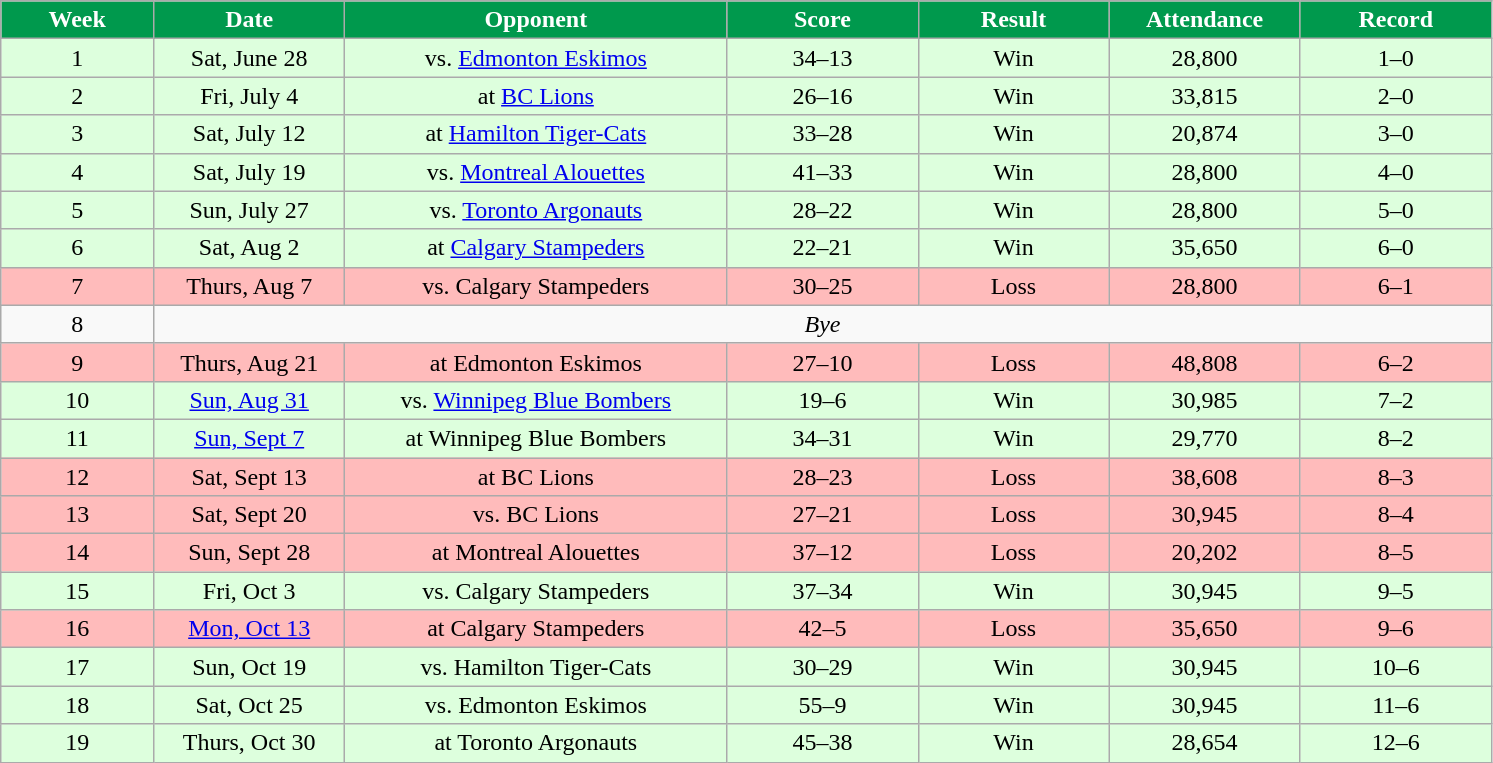<table class="wikitable sortable">
<tr>
<th style="background:#00994D;color:White;"  width="8%">Week</th>
<th style="background:#00994D;color:White;"  width="10%">Date</th>
<th style="background:#00994D;color:White;"  width="20%">Opponent</th>
<th style="background:#00994D;color:White;"  width="10%">Score</th>
<th style="background:#00994D;color:White;"  width="10%">Result</th>
<th style="background:#00994D;color:White;"  width="10%">Attendance</th>
<th style="background:#00994D;color:White;"  width="10%">Record</th>
</tr>
<tr style="text-align:center; background:#ddffdd;">
<td>1</td>
<td>Sat, June 28</td>
<td>vs. <a href='#'>Edmonton Eskimos</a></td>
<td>34–13</td>
<td>Win</td>
<td>28,800</td>
<td>1–0</td>
</tr>
<tr style="text-align:center; background:#ddffdd;">
<td>2</td>
<td>Fri, July 4</td>
<td>at <a href='#'>BC Lions</a></td>
<td>26–16</td>
<td>Win</td>
<td>33,815</td>
<td>2–0</td>
</tr>
<tr style="text-align:center; background:#ddffdd;">
<td>3</td>
<td>Sat, July 12</td>
<td>at <a href='#'>Hamilton Tiger-Cats</a></td>
<td>33–28</td>
<td>Win</td>
<td>20,874</td>
<td>3–0</td>
</tr>
<tr style="text-align:center; background:#ddffdd;">
<td>4</td>
<td>Sat, July 19</td>
<td>vs. <a href='#'>Montreal Alouettes</a></td>
<td>41–33</td>
<td>Win</td>
<td>28,800</td>
<td>4–0</td>
</tr>
<tr style="text-align:center; background:#ddffdd;">
<td>5</td>
<td>Sun, July 27</td>
<td>vs. <a href='#'>Toronto Argonauts</a></td>
<td>28–22</td>
<td>Win</td>
<td>28,800</td>
<td>5–0</td>
</tr>
<tr style="text-align:center; background:#ddffdd;">
<td>6</td>
<td>Sat, Aug 2</td>
<td>at <a href='#'>Calgary Stampeders</a></td>
<td>22–21</td>
<td>Win</td>
<td>35,650</td>
<td>6–0</td>
</tr>
<tr style="text-align:center; background:#ffbbbb;">
<td>7</td>
<td>Thurs, Aug 7</td>
<td>vs. Calgary Stampeders</td>
<td>30–25</td>
<td>Loss</td>
<td>28,800</td>
<td>6–1</td>
</tr>
<tr align="center">
<td>8</td>
<td colSpan=6 align="center"><em>Bye</em></td>
</tr>
<tr style="text-align:center; background:#ffbbbb;">
<td>9</td>
<td>Thurs, Aug 21</td>
<td>at Edmonton Eskimos</td>
<td>27–10</td>
<td>Loss</td>
<td>48,808</td>
<td>6–2</td>
</tr>
<tr style="text-align:center; background:#ddffdd;">
<td>10</td>
<td><a href='#'>Sun, Aug 31</a></td>
<td>vs. <a href='#'>Winnipeg Blue Bombers</a></td>
<td>19–6</td>
<td>Win</td>
<td>30,985</td>
<td>7–2</td>
</tr>
<tr style="text-align:center; background:#ddffdd;">
<td>11</td>
<td><a href='#'>Sun, Sept 7</a></td>
<td>at Winnipeg Blue Bombers</td>
<td>34–31</td>
<td>Win</td>
<td>29,770</td>
<td>8–2</td>
</tr>
<tr style="text-align:center; background:#ffbbbb;">
<td>12</td>
<td>Sat, Sept 13</td>
<td>at BC Lions</td>
<td>28–23</td>
<td>Loss</td>
<td>38,608</td>
<td>8–3</td>
</tr>
<tr style="text-align:center; background:#ffbbbb;">
<td>13</td>
<td>Sat, Sept 20</td>
<td>vs. BC Lions</td>
<td>27–21</td>
<td>Loss</td>
<td>30,945</td>
<td>8–4</td>
</tr>
<tr style="text-align:center; background:#ffbbbb;">
<td>14</td>
<td>Sun, Sept 28</td>
<td>at Montreal Alouettes</td>
<td>37–12</td>
<td>Loss</td>
<td>20,202</td>
<td>8–5</td>
</tr>
<tr style="text-align:center; background:#ddffdd;">
<td>15</td>
<td>Fri, Oct 3</td>
<td>vs. Calgary Stampeders</td>
<td>37–34</td>
<td>Win</td>
<td>30,945</td>
<td>9–5</td>
</tr>
<tr style="text-align:center; background:#ffbbbb;">
<td>16</td>
<td><a href='#'>Mon, Oct 13</a></td>
<td>at Calgary Stampeders</td>
<td>42–5</td>
<td>Loss</td>
<td>35,650</td>
<td>9–6</td>
</tr>
<tr style="text-align:center; background:#ddffdd;">
<td>17</td>
<td>Sun, Oct 19</td>
<td>vs. Hamilton Tiger-Cats</td>
<td>30–29</td>
<td>Win</td>
<td>30,945</td>
<td>10–6</td>
</tr>
<tr style="text-align:center; background:#ddffdd;">
<td>18</td>
<td>Sat, Oct 25</td>
<td>vs. Edmonton Eskimos</td>
<td>55–9</td>
<td>Win</td>
<td>30,945</td>
<td>11–6</td>
</tr>
<tr style="text-align:center; background:#ddffdd;">
<td>19</td>
<td>Thurs, Oct 30</td>
<td>at Toronto Argonauts</td>
<td>45–38</td>
<td>Win</td>
<td>28,654</td>
<td>12–6</td>
</tr>
</table>
